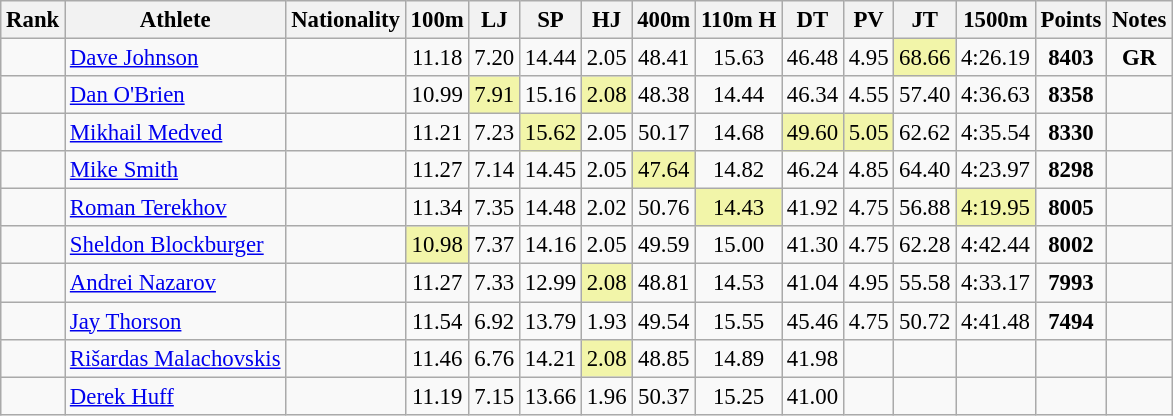<table class="wikitable sortable" style=" text-align:center;font-size:95%">
<tr>
<th>Rank</th>
<th>Athlete</th>
<th>Nationality</th>
<th>100m</th>
<th>LJ</th>
<th>SP</th>
<th>HJ</th>
<th>400m</th>
<th>110m H</th>
<th>DT</th>
<th>PV</th>
<th>JT</th>
<th>1500m</th>
<th>Points</th>
<th>Notes</th>
</tr>
<tr>
<td></td>
<td align=left><a href='#'>Dave Johnson</a></td>
<td align=left></td>
<td>11.18</td>
<td>7.20</td>
<td>14.44</td>
<td>2.05</td>
<td>48.41</td>
<td>15.63</td>
<td>46.48</td>
<td>4.95</td>
<td bgcolor=#F2F5A9>68.66</td>
<td>4:26.19</td>
<td><strong>8403</strong></td>
<td><strong>GR</strong></td>
</tr>
<tr>
<td></td>
<td align=left><a href='#'>Dan O'Brien</a></td>
<td align=left></td>
<td>10.99</td>
<td bgcolor=#F2F5A9>7.91</td>
<td>15.16</td>
<td bgcolor=#F2F5A9>2.08</td>
<td>48.38</td>
<td>14.44</td>
<td>46.34</td>
<td>4.55</td>
<td>57.40</td>
<td>4:36.63</td>
<td><strong>8358</strong></td>
<td></td>
</tr>
<tr>
<td></td>
<td align=left><a href='#'>Mikhail Medved</a></td>
<td align=left></td>
<td>11.21</td>
<td>7.23</td>
<td bgcolor=#F2F5A9>15.62</td>
<td>2.05</td>
<td>50.17</td>
<td>14.68</td>
<td bgcolor=#F2F5A9>49.60</td>
<td bgcolor=#F2F5A9>5.05</td>
<td>62.62</td>
<td>4:35.54</td>
<td><strong>8330</strong></td>
<td></td>
</tr>
<tr>
<td></td>
<td align=left><a href='#'>Mike Smith</a></td>
<td align=left></td>
<td>11.27</td>
<td>7.14</td>
<td>14.45</td>
<td>2.05</td>
<td bgcolor=#F2F5A9>47.64</td>
<td>14.82</td>
<td>46.24</td>
<td>4.85</td>
<td>64.40</td>
<td>4:23.97</td>
<td><strong>8298</strong></td>
<td></td>
</tr>
<tr>
<td></td>
<td align=left><a href='#'>Roman Terekhov</a></td>
<td align=left></td>
<td>11.34</td>
<td>7.35</td>
<td>14.48</td>
<td>2.02</td>
<td>50.76</td>
<td bgcolor=#F2F5A9>14.43</td>
<td>41.92</td>
<td>4.75</td>
<td>56.88</td>
<td bgcolor=#F2F5A9>4:19.95</td>
<td><strong>8005</strong></td>
<td></td>
</tr>
<tr>
<td></td>
<td align=left><a href='#'>Sheldon Blockburger</a></td>
<td align=left></td>
<td bgcolor=#F2F5A9>10.98</td>
<td>7.37</td>
<td>14.16</td>
<td>2.05</td>
<td>49.59</td>
<td>15.00</td>
<td>41.30</td>
<td>4.75</td>
<td>62.28</td>
<td>4:42.44</td>
<td><strong>8002</strong></td>
<td></td>
</tr>
<tr>
<td></td>
<td align=left><a href='#'>Andrei Nazarov</a></td>
<td align=left></td>
<td>11.27</td>
<td>7.33</td>
<td>12.99</td>
<td bgcolor=#F2F5A9>2.08</td>
<td>48.81</td>
<td>14.53</td>
<td>41.04</td>
<td>4.95</td>
<td>55.58</td>
<td>4:33.17</td>
<td><strong>7993</strong></td>
<td></td>
</tr>
<tr>
<td></td>
<td align=left><a href='#'>Jay Thorson</a></td>
<td align=left></td>
<td>11.54</td>
<td>6.92</td>
<td>13.79</td>
<td>1.93</td>
<td>49.54</td>
<td>15.55</td>
<td>45.46</td>
<td>4.75</td>
<td>50.72</td>
<td>4:41.48</td>
<td><strong>7494</strong></td>
<td></td>
</tr>
<tr>
<td></td>
<td align=left><a href='#'>Rišardas Malachovskis</a></td>
<td align=left></td>
<td>11.46</td>
<td>6.76</td>
<td>14.21</td>
<td bgcolor=#F2F5A9>2.08</td>
<td>48.85</td>
<td>14.89</td>
<td>41.98</td>
<td></td>
<td></td>
<td></td>
<td><strong></strong></td>
<td></td>
</tr>
<tr>
<td></td>
<td align=left><a href='#'>Derek Huff</a></td>
<td align=left></td>
<td>11.19</td>
<td>7.15</td>
<td>13.66</td>
<td>1.96</td>
<td>50.37</td>
<td>15.25</td>
<td>41.00</td>
<td></td>
<td></td>
<td></td>
<td><strong></strong></td>
<td></td>
</tr>
</table>
